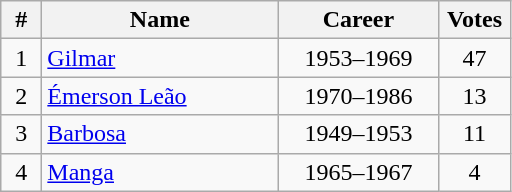<table class="wikitable" style="text-align:center">
<tr>
<th width=20>#</th>
<th width=150>Name</th>
<th width=100>Career</th>
<th width=40>Votes</th>
</tr>
<tr>
<td>1</td>
<td style="text-align:left"><a href='#'>Gilmar</a></td>
<td>1953–1969</td>
<td>47</td>
</tr>
<tr>
<td>2</td>
<td style="text-align:left"><a href='#'>Émerson Leão</a></td>
<td>1970–1986</td>
<td>13</td>
</tr>
<tr>
<td>3</td>
<td style="text-align:left"><a href='#'>Barbosa</a></td>
<td>1949–1953</td>
<td>11</td>
</tr>
<tr>
<td>4</td>
<td style="text-align:left"><a href='#'>Manga</a></td>
<td>1965–1967</td>
<td>4</td>
</tr>
</table>
